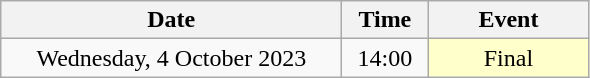<table class = "wikitable" style="text-align:center;">
<tr>
<th width=220>Date</th>
<th width=50>Time</th>
<th width=100>Event</th>
</tr>
<tr>
<td>Wednesday, 4 October 2023</td>
<td>14:00</td>
<td bgcolor=ffffcc>Final</td>
</tr>
</table>
